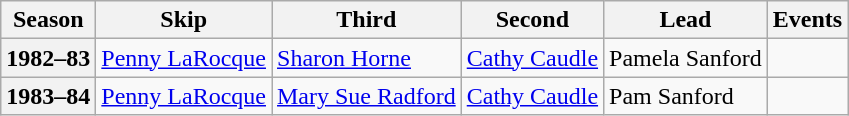<table class="wikitable">
<tr>
<th scope="col">Season</th>
<th scope="col">Skip</th>
<th scope="col">Third</th>
<th scope="col">Second</th>
<th scope="col">Lead</th>
<th scope="col">Events</th>
</tr>
<tr>
<th scope="row">1982–83</th>
<td><a href='#'>Penny LaRocque</a></td>
<td><a href='#'>Sharon Horne</a></td>
<td><a href='#'>Cathy Caudle</a></td>
<td>Pamela Sanford</td>
<td> <br> </td>
</tr>
<tr>
<th scope="row">1983–84</th>
<td><a href='#'>Penny LaRocque</a></td>
<td><a href='#'>Mary Sue Radford</a></td>
<td><a href='#'>Cathy Caudle</a></td>
<td>Pam Sanford</td>
<td></td>
</tr>
</table>
